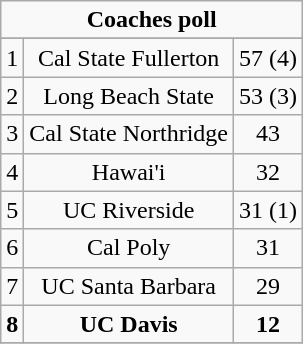<table class="wikitable">
<tr align="center">
<td align="center" Colspan="3"><strong>Coaches poll</strong></td>
</tr>
<tr align="center">
</tr>
<tr align="center">
<td>1</td>
<td>Cal State Fullerton</td>
<td>57 (4)</td>
</tr>
<tr align="center">
<td>2</td>
<td>Long Beach State</td>
<td>53 (3)</td>
</tr>
<tr align="center">
<td>3</td>
<td>Cal State Northridge</td>
<td>43</td>
</tr>
<tr align="center">
<td>4</td>
<td>Hawai'i</td>
<td>32</td>
</tr>
<tr align="center">
<td>5</td>
<td>UC Riverside</td>
<td>31 (1)</td>
</tr>
<tr align="center">
<td>6</td>
<td>Cal Poly</td>
<td>31</td>
</tr>
<tr align="center">
<td>7</td>
<td>UC Santa Barbara</td>
<td>29</td>
</tr>
<tr align="center">
<td><strong>8</strong></td>
<td><strong>UC Davis</strong></td>
<td><strong>12</strong></td>
</tr>
<tr align="center">
</tr>
</table>
